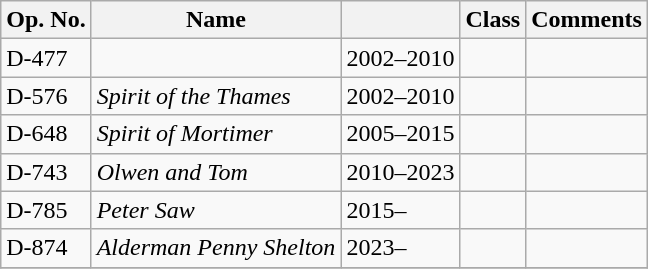<table class="wikitable">
<tr>
<th>Op. No.</th>
<th>Name</th>
<th></th>
<th>Class</th>
<th>Comments</th>
</tr>
<tr>
<td>D-477</td>
<td></td>
<td>2002–2010</td>
<td></td>
<td></td>
</tr>
<tr>
<td>D-576</td>
<td><em>Spirit of the Thames</em></td>
<td>2002–2010</td>
<td></td>
<td></td>
</tr>
<tr>
<td>D-648</td>
<td><em>Spirit of Mortimer</em></td>
<td>2005–2015</td>
<td></td>
<td></td>
</tr>
<tr>
<td>D-743</td>
<td><em>Olwen and Tom</em></td>
<td>2010–2023</td>
<td></td>
<td></td>
</tr>
<tr>
<td>D-785</td>
<td><em>Peter Saw</em></td>
<td>2015–</td>
<td></td>
<td></td>
</tr>
<tr>
<td>D-874</td>
<td><em>Alderman Penny Shelton</em></td>
<td>2023–</td>
<td></td>
<td></td>
</tr>
<tr>
</tr>
</table>
